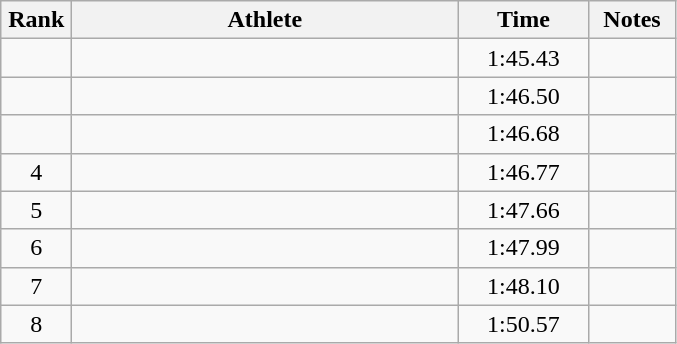<table class="wikitable" style="text-align:center">
<tr>
<th width=40>Rank</th>
<th width=250>Athlete</th>
<th width=80>Time</th>
<th width=50>Notes</th>
</tr>
<tr>
<td></td>
<td align=left></td>
<td>1:45.43</td>
<td></td>
</tr>
<tr>
<td></td>
<td align=left></td>
<td>1:46.50</td>
<td></td>
</tr>
<tr>
<td></td>
<td align=left></td>
<td>1:46.68</td>
<td></td>
</tr>
<tr>
<td>4</td>
<td align=left></td>
<td>1:46.77</td>
<td></td>
</tr>
<tr>
<td>5</td>
<td align=left></td>
<td>1:47.66</td>
<td></td>
</tr>
<tr>
<td>6</td>
<td align=left></td>
<td>1:47.99</td>
<td></td>
</tr>
<tr>
<td>7</td>
<td align=left></td>
<td>1:48.10</td>
<td></td>
</tr>
<tr>
<td>8</td>
<td align=left></td>
<td>1:50.57</td>
<td></td>
</tr>
</table>
